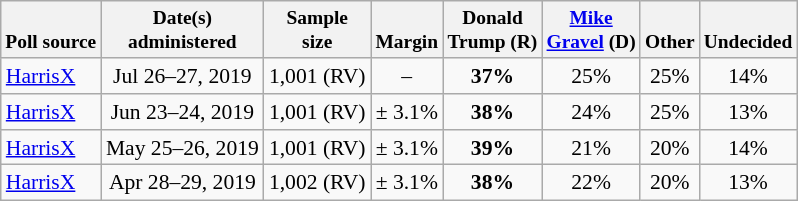<table class="wikitable sortable" style="font-size:90%;text-align:center;">
<tr valign=bottom style="font-size:90%;">
<th>Poll source</th>
<th>Date(s)<br>administered</th>
<th>Sample<br>size</th>
<th>Margin<br></th>
<th>Donald<br>Trump (R)</th>
<th><a href='#'>Mike<br>Gravel</a> (D)</th>
<th>Other</th>
<th>Undecided</th>
</tr>
<tr>
<td style="text-align:left;"><a href='#'>HarrisX</a></td>
<td>Jul 26–27, 2019</td>
<td>1,001 (RV)</td>
<td>–</td>
<td><strong>37%</strong></td>
<td>25%</td>
<td>25%</td>
<td>14%</td>
</tr>
<tr>
<td style="text-align:left;"><a href='#'>HarrisX</a></td>
<td>Jun 23–24, 2019</td>
<td>1,001 (RV)</td>
<td>± 3.1%</td>
<td><strong>38%</strong></td>
<td>24%</td>
<td>25%</td>
<td>13%</td>
</tr>
<tr>
<td style="text-align:left;"><a href='#'>HarrisX</a></td>
<td>May 25–26, 2019</td>
<td>1,001 (RV)</td>
<td>± 3.1%</td>
<td><strong>39%</strong></td>
<td>21%</td>
<td>20%</td>
<td>14%</td>
</tr>
<tr>
<td style="text-align:left;"><a href='#'>HarrisX</a></td>
<td>Apr 28–29, 2019</td>
<td>1,002 (RV)</td>
<td>± 3.1%</td>
<td><strong>38%</strong></td>
<td>22%</td>
<td>20%</td>
<td>13%</td>
</tr>
</table>
